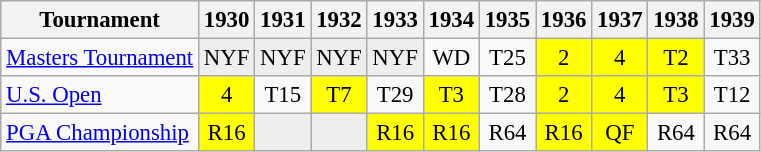<table class="wikitable" style="font-size:95%;text-align:center;">
<tr>
<th>Tournament</th>
<th>1930</th>
<th>1931</th>
<th>1932</th>
<th>1933</th>
<th>1934</th>
<th>1935</th>
<th>1936</th>
<th>1937</th>
<th>1938</th>
<th>1939</th>
</tr>
<tr>
<td align=left><a href='#'>Masters Tournament</a></td>
<td style="background:#eeeeee;">NYF</td>
<td style="background:#eeeeee;">NYF</td>
<td style="background:#eeeeee;">NYF</td>
<td style="background:#eeeeee;">NYF</td>
<td>WD</td>
<td>T25</td>
<td style="background:yellow;">2</td>
<td style="background:yellow;">4</td>
<td style="background:yellow;">T2</td>
<td>T33</td>
</tr>
<tr>
<td align=left><a href='#'>U.S. Open</a></td>
<td style="background:yellow;">4</td>
<td>T15</td>
<td style="background:yellow;">T7</td>
<td>T29</td>
<td style="background:yellow;">T3</td>
<td>T28</td>
<td style="background:yellow;">2</td>
<td style="background:yellow;">4</td>
<td style="background:yellow;">T3</td>
<td>T12</td>
</tr>
<tr>
<td align=left><a href='#'>PGA Championship</a></td>
<td style="background:yellow;">R16</td>
<td style="background:#eeeeee;"></td>
<td style="background:#eeeeee;"></td>
<td style="background:yellow;">R16</td>
<td style="background:yellow;">R16</td>
<td>R64</td>
<td style="background:yellow;">R16</td>
<td style="background:yellow;">QF</td>
<td>R64</td>
<td>R64</td>
</tr>
</table>
